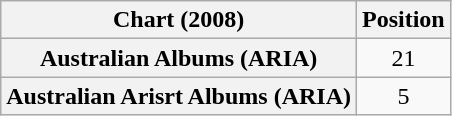<table class="wikitable sortable plainrowheaders" style="text-align:center">
<tr>
<th>Chart (2008)</th>
<th>Position</th>
</tr>
<tr>
<th scope="row">Australian Albums (ARIA)</th>
<td>21</td>
</tr>
<tr>
<th scope="row">Australian Arisrt Albums (ARIA)</th>
<td>5</td>
</tr>
</table>
